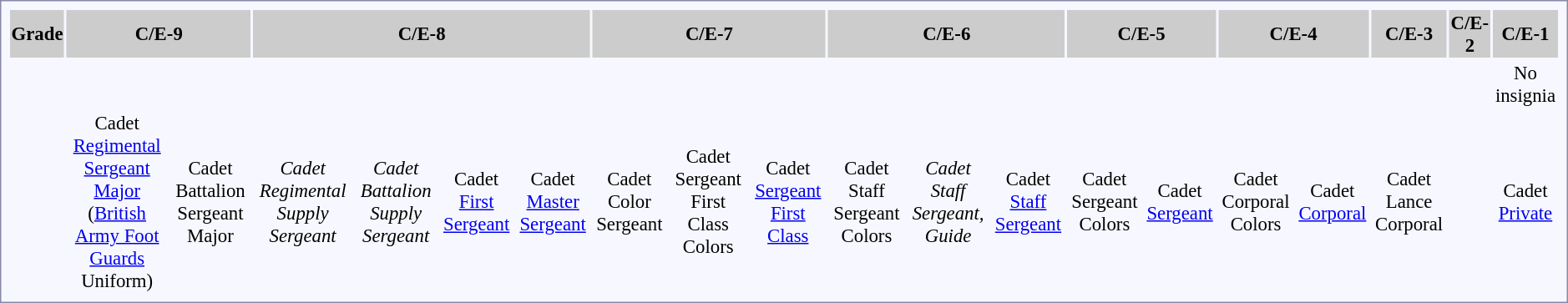<table style="border:1px solid #8888aa; background-color:#f7f8ff; padding:5px; font-size:95%; margin: 0px 12px 12px 0px;">
<tr style="background-color:#CCCCCC; text-align:center;">
<th>Grade</th>
<th colspan=2>C/E-9</th>
<th colspan=4>C/E-8</th>
<th colspan=3>C/E-7</th>
<th colspan=3>C/E-6</th>
<th colspan=2>C/E-5</th>
<th colspan=2>C/E-4</th>
<th>C/E-3</th>
<th>C/E-2</th>
<th>C/E-1</th>
</tr>
<tr style="text-align:center;">
<th rowspan=2></th>
<td></td>
<td></td>
<td></td>
<td></td>
<td></td>
<td></td>
<td></td>
<td></td>
<td></td>
<td></td>
<td></td>
<td></td>
<td></td>
<td></td>
<td></td>
<td></td>
<td></td>
<td rowspan=2></td>
<td>No insignia</td>
</tr>
<tr style="text-align:center;">
<td>Cadet <a href='#'>Regimental Sergeant Major</a><br>(<a href='#'>British Army Foot Guards</a> Uniform)</td>
<td>Cadet Battalion Sergeant Major</td>
<td><em>Cadet Regimental Supply Sergeant</em></td>
<td><em>Cadet Battalion Supply Sergeant</em></td>
<td>Cadet <a href='#'>First Sergeant</a></td>
<td>Cadet <a href='#'>Master Sergeant</a></td>
<td>Cadet Color Sergeant</td>
<td>Cadet Sergeant First Class Colors</td>
<td>Cadet <a href='#'>Sergeant First Class</a></td>
<td>Cadet Staff Sergeant Colors</td>
<td><em>Cadet Staff Sergeant, Guide</em></td>
<td>Cadet <a href='#'>Staff Sergeant</a></td>
<td>Cadet Sergeant Colors</td>
<td>Cadet <a href='#'>Sergeant</a></td>
<td>Cadet Corporal Colors</td>
<td>Cadet <a href='#'>Corporal</a></td>
<td>Cadet Lance Corporal</td>
<td>Cadet <a href='#'>Private</a></td>
</tr>
</table>
